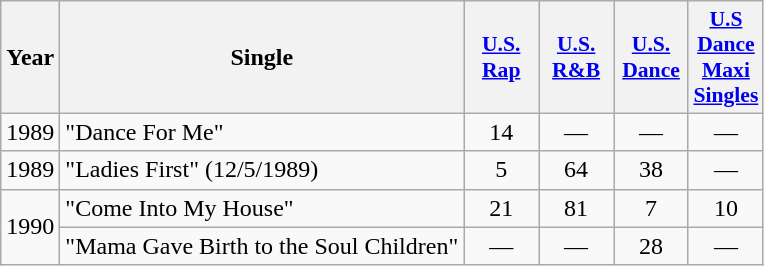<table class="wikitable">
<tr>
<th>Year</th>
<th>Single</th>
<th style="width:3em;font-size:90%"><a href='#'>U.S. Rap</a></th>
<th style="width:3em;font-size:90%"><a href='#'>U.S. R&B</a></th>
<th style="width:3em;font-size:90%"><a href='#'>U.S. Dance</a></th>
<th style="width:3em;font-size:90%"><a href='#'>U.S Dance Maxi Singles</a></th>
</tr>
<tr>
<td>1989</td>
<td>"Dance For Me"</td>
<td align="center">14</td>
<td align="center">—</td>
<td align="center">—</td>
<td align="center">—</td>
</tr>
<tr>
<td>1989</td>
<td>"Ladies First" (12/5/1989)</td>
<td align="center">5</td>
<td align="center">64</td>
<td align="center">38</td>
<td align="center">—</td>
</tr>
<tr>
<td rowspan="3">1990</td>
<td>"Come Into My House"</td>
<td align="center">21</td>
<td align="center">81</td>
<td align="center">7</td>
<td align="center">10</td>
</tr>
<tr>
<td>"Mama Gave Birth to the Soul Children"</td>
<td align="center">—</td>
<td align="center">—</td>
<td align="center">28</td>
<td align="center">—</td>
</tr>
</table>
